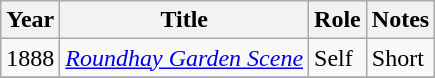<table class="wikitable sortable">
<tr>
<th>Year</th>
<th>Title</th>
<th>Role</th>
<th class="unsortable">Notes</th>
</tr>
<tr>
<td>1888</td>
<td><em><a href='#'>Roundhay Garden Scene</a></em></td>
<td>Self</td>
<td>Short</td>
</tr>
<tr>
</tr>
</table>
